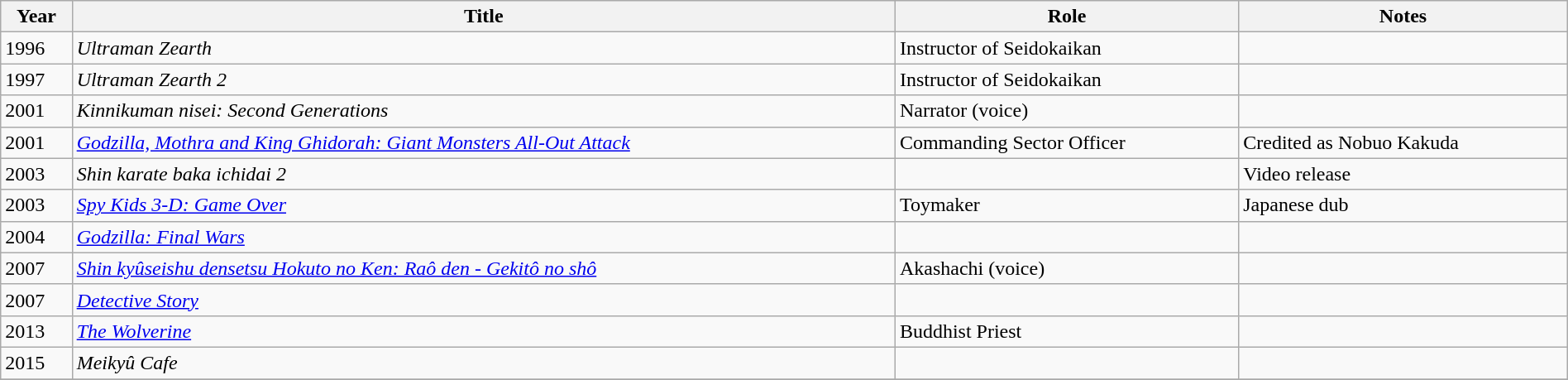<table class="wikitable" style="width:100%; text-align:;">
<tr>
<th>Year</th>
<th>Title</th>
<th>Role</th>
<th>Notes</th>
</tr>
<tr>
<td>1996</td>
<td><em>Ultraman Zearth</em></td>
<td>Instructor of Seidokaikan</td>
<td></td>
</tr>
<tr>
<td>1997</td>
<td><em>Ultraman Zearth 2</em></td>
<td>Instructor of Seidokaikan</td>
<td></td>
</tr>
<tr>
<td>2001</td>
<td><em>Kinnikuman nisei: Second Generations</em></td>
<td>Narrator (voice)</td>
<td></td>
</tr>
<tr>
<td>2001</td>
<td><em><a href='#'>Godzilla, Mothra and King Ghidorah: Giant Monsters All-Out Attack</a></em></td>
<td>Commanding Sector Officer</td>
<td>Credited as Nobuo Kakuda</td>
</tr>
<tr>
<td>2003</td>
<td><em>Shin karate baka ichidai 2</em></td>
<td></td>
<td>Video release</td>
</tr>
<tr>
<td>2003</td>
<td><em><a href='#'>Spy Kids 3-D: Game Over</a></em></td>
<td>Toymaker</td>
<td>Japanese dub</td>
</tr>
<tr>
<td>2004</td>
<td><em><a href='#'>Godzilla: Final Wars</a></em></td>
<td></td>
<td></td>
</tr>
<tr>
<td>2007</td>
<td><em><a href='#'>Shin kyûseishu densetsu Hokuto no Ken: Raô den - Gekitô no shô</a></em></td>
<td>Akashachi (voice)</td>
<td></td>
</tr>
<tr>
<td>2007</td>
<td><em><a href='#'>Detective Story</a></em></td>
<td></td>
<td></td>
</tr>
<tr>
<td>2013</td>
<td><em><a href='#'>The Wolverine</a></em></td>
<td>Buddhist Priest</td>
<td></td>
</tr>
<tr>
<td>2015</td>
<td><em>Meikyû Cafe</em></td>
<td></td>
<td></td>
</tr>
<tr>
</tr>
</table>
